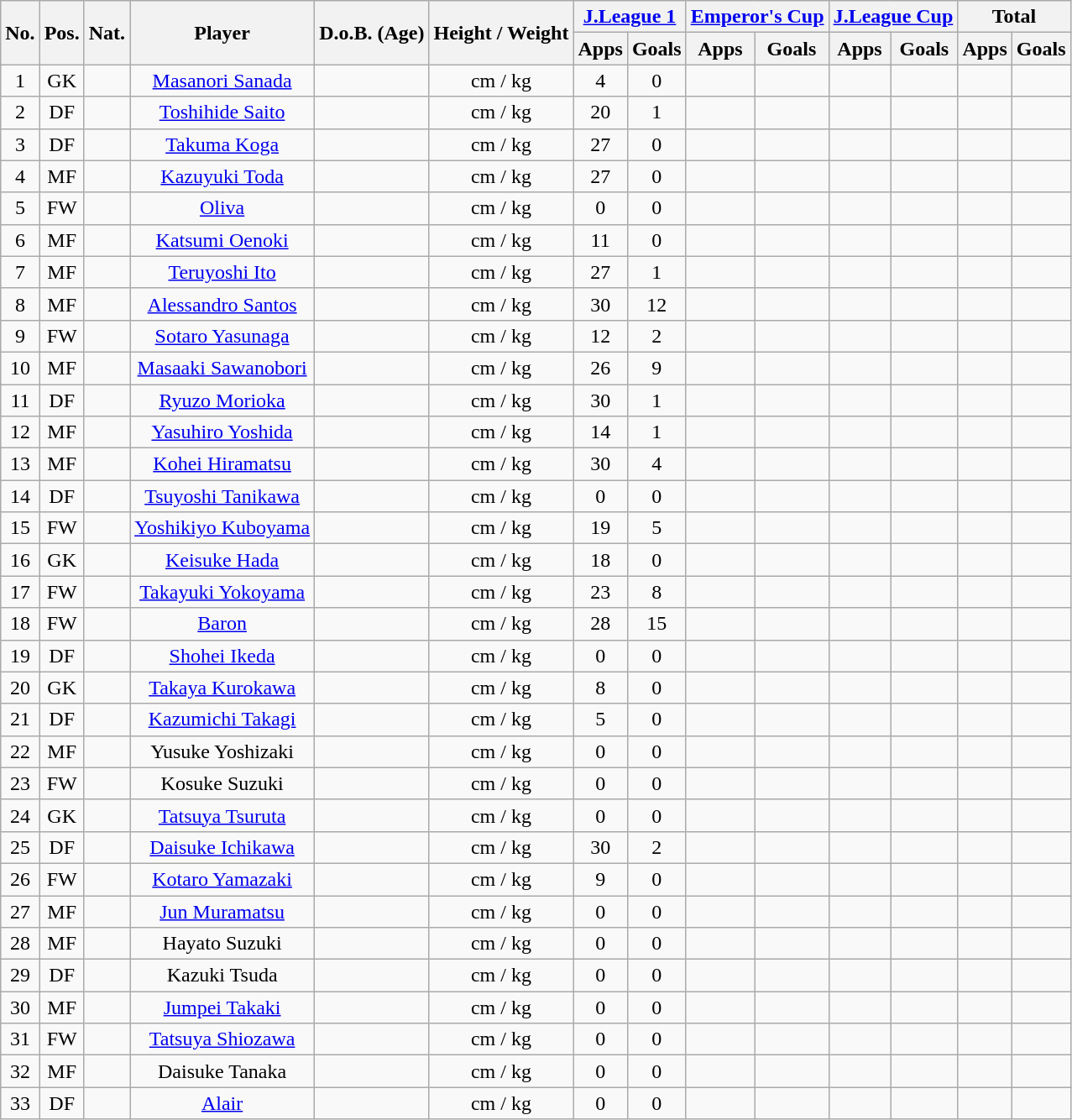<table class="wikitable" style="text-align:center;">
<tr>
<th rowspan="2">No.</th>
<th rowspan="2">Pos.</th>
<th rowspan="2">Nat.</th>
<th rowspan="2">Player</th>
<th rowspan="2">D.o.B. (Age)</th>
<th rowspan="2">Height / Weight</th>
<th colspan="2"><a href='#'>J.League 1</a></th>
<th colspan="2"><a href='#'>Emperor's Cup</a></th>
<th colspan="2"><a href='#'>J.League Cup</a></th>
<th colspan="2">Total</th>
</tr>
<tr>
<th>Apps</th>
<th>Goals</th>
<th>Apps</th>
<th>Goals</th>
<th>Apps</th>
<th>Goals</th>
<th>Apps</th>
<th>Goals</th>
</tr>
<tr>
<td>1</td>
<td>GK</td>
<td></td>
<td><a href='#'>Masanori Sanada</a></td>
<td></td>
<td>cm / kg</td>
<td>4</td>
<td>0</td>
<td></td>
<td></td>
<td></td>
<td></td>
<td></td>
<td></td>
</tr>
<tr>
<td>2</td>
<td>DF</td>
<td></td>
<td><a href='#'>Toshihide Saito</a></td>
<td></td>
<td>cm / kg</td>
<td>20</td>
<td>1</td>
<td></td>
<td></td>
<td></td>
<td></td>
<td></td>
<td></td>
</tr>
<tr>
<td>3</td>
<td>DF</td>
<td></td>
<td><a href='#'>Takuma Koga</a></td>
<td></td>
<td>cm / kg</td>
<td>27</td>
<td>0</td>
<td></td>
<td></td>
<td></td>
<td></td>
<td></td>
<td></td>
</tr>
<tr>
<td>4</td>
<td>MF</td>
<td></td>
<td><a href='#'>Kazuyuki Toda</a></td>
<td></td>
<td>cm / kg</td>
<td>27</td>
<td>0</td>
<td></td>
<td></td>
<td></td>
<td></td>
<td></td>
<td></td>
</tr>
<tr>
<td>5</td>
<td>FW</td>
<td></td>
<td><a href='#'>Oliva</a></td>
<td></td>
<td>cm / kg</td>
<td>0</td>
<td>0</td>
<td></td>
<td></td>
<td></td>
<td></td>
<td></td>
<td></td>
</tr>
<tr>
<td>6</td>
<td>MF</td>
<td></td>
<td><a href='#'>Katsumi Oenoki</a></td>
<td></td>
<td>cm / kg</td>
<td>11</td>
<td>0</td>
<td></td>
<td></td>
<td></td>
<td></td>
<td></td>
<td></td>
</tr>
<tr>
<td>7</td>
<td>MF</td>
<td></td>
<td><a href='#'>Teruyoshi Ito</a></td>
<td></td>
<td>cm / kg</td>
<td>27</td>
<td>1</td>
<td></td>
<td></td>
<td></td>
<td></td>
<td></td>
<td></td>
</tr>
<tr>
<td>8</td>
<td>MF</td>
<td></td>
<td><a href='#'>Alessandro Santos</a></td>
<td></td>
<td>cm / kg</td>
<td>30</td>
<td>12</td>
<td></td>
<td></td>
<td></td>
<td></td>
<td></td>
<td></td>
</tr>
<tr>
<td>9</td>
<td>FW</td>
<td></td>
<td><a href='#'>Sotaro Yasunaga</a></td>
<td></td>
<td>cm / kg</td>
<td>12</td>
<td>2</td>
<td></td>
<td></td>
<td></td>
<td></td>
<td></td>
<td></td>
</tr>
<tr>
<td>10</td>
<td>MF</td>
<td></td>
<td><a href='#'>Masaaki Sawanobori</a></td>
<td></td>
<td>cm / kg</td>
<td>26</td>
<td>9</td>
<td></td>
<td></td>
<td></td>
<td></td>
<td></td>
<td></td>
</tr>
<tr>
<td>11</td>
<td>DF</td>
<td></td>
<td><a href='#'>Ryuzo Morioka</a></td>
<td></td>
<td>cm / kg</td>
<td>30</td>
<td>1</td>
<td></td>
<td></td>
<td></td>
<td></td>
<td></td>
<td></td>
</tr>
<tr>
<td>12</td>
<td>MF</td>
<td></td>
<td><a href='#'>Yasuhiro Yoshida</a></td>
<td></td>
<td>cm / kg</td>
<td>14</td>
<td>1</td>
<td></td>
<td></td>
<td></td>
<td></td>
<td></td>
<td></td>
</tr>
<tr>
<td>13</td>
<td>MF</td>
<td></td>
<td><a href='#'>Kohei Hiramatsu</a></td>
<td></td>
<td>cm / kg</td>
<td>30</td>
<td>4</td>
<td></td>
<td></td>
<td></td>
<td></td>
<td></td>
<td></td>
</tr>
<tr>
<td>14</td>
<td>DF</td>
<td></td>
<td><a href='#'>Tsuyoshi Tanikawa</a></td>
<td></td>
<td>cm / kg</td>
<td>0</td>
<td>0</td>
<td></td>
<td></td>
<td></td>
<td></td>
<td></td>
<td></td>
</tr>
<tr>
<td>15</td>
<td>FW</td>
<td></td>
<td><a href='#'>Yoshikiyo Kuboyama</a></td>
<td></td>
<td>cm / kg</td>
<td>19</td>
<td>5</td>
<td></td>
<td></td>
<td></td>
<td></td>
<td></td>
<td></td>
</tr>
<tr>
<td>16</td>
<td>GK</td>
<td></td>
<td><a href='#'>Keisuke Hada</a></td>
<td></td>
<td>cm / kg</td>
<td>18</td>
<td>0</td>
<td></td>
<td></td>
<td></td>
<td></td>
<td></td>
<td></td>
</tr>
<tr>
<td>17</td>
<td>FW</td>
<td></td>
<td><a href='#'>Takayuki Yokoyama</a></td>
<td></td>
<td>cm / kg</td>
<td>23</td>
<td>8</td>
<td></td>
<td></td>
<td></td>
<td></td>
<td></td>
<td></td>
</tr>
<tr>
<td>18</td>
<td>FW</td>
<td></td>
<td><a href='#'>Baron</a></td>
<td></td>
<td>cm / kg</td>
<td>28</td>
<td>15</td>
<td></td>
<td></td>
<td></td>
<td></td>
<td></td>
<td></td>
</tr>
<tr>
<td>19</td>
<td>DF</td>
<td></td>
<td><a href='#'>Shohei Ikeda</a></td>
<td></td>
<td>cm / kg</td>
<td>0</td>
<td>0</td>
<td></td>
<td></td>
<td></td>
<td></td>
<td></td>
<td></td>
</tr>
<tr>
<td>20</td>
<td>GK</td>
<td></td>
<td><a href='#'>Takaya Kurokawa</a></td>
<td></td>
<td>cm / kg</td>
<td>8</td>
<td>0</td>
<td></td>
<td></td>
<td></td>
<td></td>
<td></td>
<td></td>
</tr>
<tr>
<td>21</td>
<td>DF</td>
<td></td>
<td><a href='#'>Kazumichi Takagi</a></td>
<td></td>
<td>cm / kg</td>
<td>5</td>
<td>0</td>
<td></td>
<td></td>
<td></td>
<td></td>
<td></td>
<td></td>
</tr>
<tr>
<td>22</td>
<td>MF</td>
<td></td>
<td>Yusuke Yoshizaki</td>
<td></td>
<td>cm / kg</td>
<td>0</td>
<td>0</td>
<td></td>
<td></td>
<td></td>
<td></td>
<td></td>
<td></td>
</tr>
<tr>
<td>23</td>
<td>FW</td>
<td></td>
<td>Kosuke Suzuki</td>
<td></td>
<td>cm / kg</td>
<td>0</td>
<td>0</td>
<td></td>
<td></td>
<td></td>
<td></td>
<td></td>
<td></td>
</tr>
<tr>
<td>24</td>
<td>GK</td>
<td></td>
<td><a href='#'>Tatsuya Tsuruta</a></td>
<td></td>
<td>cm / kg</td>
<td>0</td>
<td>0</td>
<td></td>
<td></td>
<td></td>
<td></td>
<td></td>
<td></td>
</tr>
<tr>
<td>25</td>
<td>DF</td>
<td></td>
<td><a href='#'>Daisuke Ichikawa</a></td>
<td></td>
<td>cm / kg</td>
<td>30</td>
<td>2</td>
<td></td>
<td></td>
<td></td>
<td></td>
<td></td>
<td></td>
</tr>
<tr>
<td>26</td>
<td>FW</td>
<td></td>
<td><a href='#'>Kotaro Yamazaki</a></td>
<td></td>
<td>cm / kg</td>
<td>9</td>
<td>0</td>
<td></td>
<td></td>
<td></td>
<td></td>
<td></td>
<td></td>
</tr>
<tr>
<td>27</td>
<td>MF</td>
<td></td>
<td><a href='#'>Jun Muramatsu</a></td>
<td></td>
<td>cm / kg</td>
<td>0</td>
<td>0</td>
<td></td>
<td></td>
<td></td>
<td></td>
<td></td>
<td></td>
</tr>
<tr>
<td>28</td>
<td>MF</td>
<td></td>
<td>Hayato Suzuki</td>
<td></td>
<td>cm / kg</td>
<td>0</td>
<td>0</td>
<td></td>
<td></td>
<td></td>
<td></td>
<td></td>
<td></td>
</tr>
<tr>
<td>29</td>
<td>DF</td>
<td></td>
<td>Kazuki Tsuda</td>
<td></td>
<td>cm / kg</td>
<td>0</td>
<td>0</td>
<td></td>
<td></td>
<td></td>
<td></td>
<td></td>
<td></td>
</tr>
<tr>
<td>30</td>
<td>MF</td>
<td></td>
<td><a href='#'>Jumpei Takaki</a></td>
<td></td>
<td>cm / kg</td>
<td>0</td>
<td>0</td>
<td></td>
<td></td>
<td></td>
<td></td>
<td></td>
<td></td>
</tr>
<tr>
<td>31</td>
<td>FW</td>
<td></td>
<td><a href='#'>Tatsuya Shiozawa</a></td>
<td></td>
<td>cm / kg</td>
<td>0</td>
<td>0</td>
<td></td>
<td></td>
<td></td>
<td></td>
<td></td>
<td></td>
</tr>
<tr>
<td>32</td>
<td>MF</td>
<td></td>
<td>Daisuke Tanaka</td>
<td></td>
<td>cm / kg</td>
<td>0</td>
<td>0</td>
<td></td>
<td></td>
<td></td>
<td></td>
<td></td>
<td></td>
</tr>
<tr>
<td>33</td>
<td>DF</td>
<td></td>
<td><a href='#'>Alair</a></td>
<td></td>
<td>cm / kg</td>
<td>0</td>
<td>0</td>
<td></td>
<td></td>
<td></td>
<td></td>
<td></td>
<td></td>
</tr>
</table>
